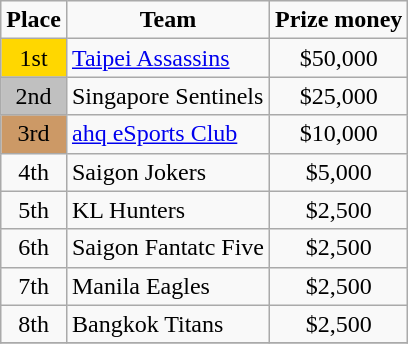<table class="wikitable" style="text-align:left">
<tr>
<td style="text-align:center"><strong>Place</strong></td>
<td style="text-align:center"><strong>Team</strong></td>
<td style="text-align:center"><strong>Prize money</strong></td>
</tr>
<tr>
<td style="text-align:center; background:gold;">1st</td>
<td> <a href='#'>Taipei Assassins</a></td>
<td style="text-align:center">$50,000</td>
</tr>
<tr>
<td style="text-align:center; background:silver;">2nd</td>
<td> Singapore Sentinels</td>
<td style="text-align:center">$25,000</td>
</tr>
<tr>
<td style="text-align:center; background:#c96;">3rd</td>
<td> <a href='#'>ahq eSports Club</a></td>
<td style="text-align:center">$10,000</td>
</tr>
<tr>
<td style="text-align:center">4th</td>
<td> Saigon Jokers</td>
<td style="text-align:center">$5,000</td>
</tr>
<tr>
<td style="text-align:center">5th</td>
<td> KL Hunters</td>
<td style="text-align:center">$2,500</td>
</tr>
<tr>
<td style="text-align:center">6th</td>
<td> Saigon Fantatc Five</td>
<td style="text-align:center">$2,500</td>
</tr>
<tr>
<td style="text-align:center">7th</td>
<td> Manila Eagles</td>
<td style="text-align:center">$2,500</td>
</tr>
<tr>
<td style="text-align:center">8th</td>
<td> Bangkok Titans</td>
<td style="text-align:center">$2,500</td>
</tr>
<tr>
</tr>
</table>
